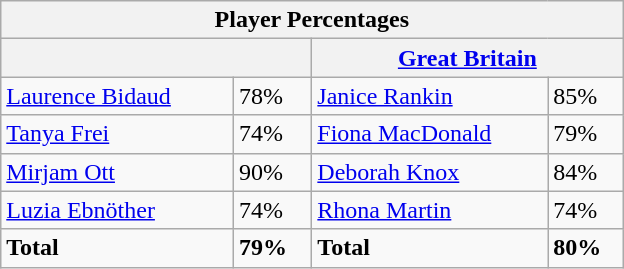<table class="wikitable">
<tr>
<th colspan=4 width=400>Player Percentages</th>
</tr>
<tr>
<th colspan=2 width=200></th>
<th colspan=2 width=200> <a href='#'>Great Britain</a></th>
</tr>
<tr>
<td><a href='#'>Laurence Bidaud</a></td>
<td>78%</td>
<td><a href='#'>Janice Rankin</a></td>
<td>85%</td>
</tr>
<tr>
<td><a href='#'>Tanya Frei</a></td>
<td>74%</td>
<td><a href='#'>Fiona MacDonald</a></td>
<td>79%</td>
</tr>
<tr>
<td><a href='#'>Mirjam Ott</a></td>
<td>90%</td>
<td><a href='#'>Deborah Knox</a></td>
<td>84%</td>
</tr>
<tr>
<td><a href='#'>Luzia Ebnöther</a></td>
<td>74%</td>
<td><a href='#'>Rhona Martin</a></td>
<td>74%</td>
</tr>
<tr>
<td><strong>Total</strong></td>
<td><strong>79%</strong></td>
<td><strong>Total</strong></td>
<td><strong>80%</strong></td>
</tr>
</table>
